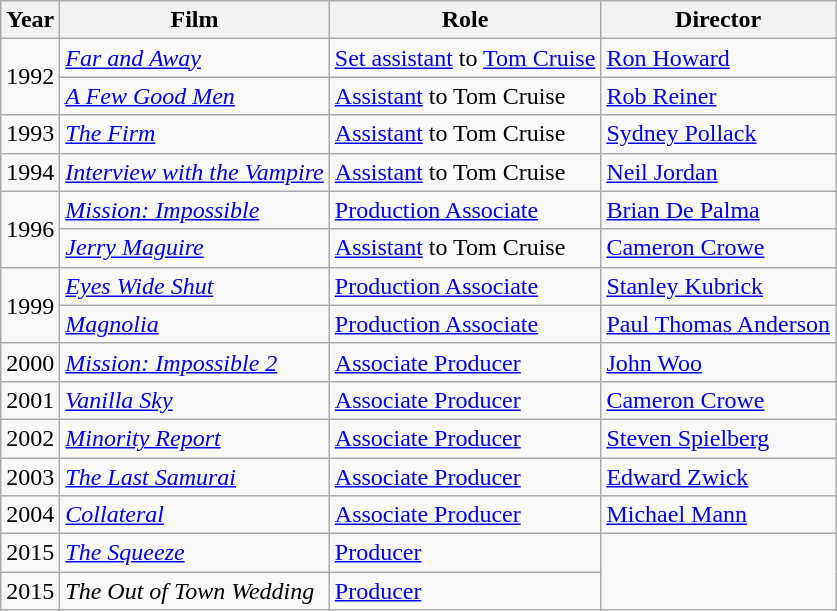<table class="wikitable">
<tr>
<th>Year</th>
<th>Film</th>
<th>Role</th>
<th>Director</th>
</tr>
<tr>
<td rowspan="2">1992</td>
<td><em><a href='#'>Far and Away</a></em></td>
<td><a href='#'>Set assistant</a> to <a href='#'>Tom Cruise</a></td>
<td><a href='#'>Ron Howard</a></td>
</tr>
<tr>
<td><em><a href='#'>A Few Good Men</a></em></td>
<td><a href='#'>Assistant</a> to Tom Cruise</td>
<td><a href='#'>Rob Reiner</a></td>
</tr>
<tr>
<td>1993</td>
<td><em><a href='#'>The Firm</a></em></td>
<td><a href='#'>Assistant</a> to Tom Cruise</td>
<td><a href='#'>Sydney Pollack</a></td>
</tr>
<tr>
<td>1994</td>
<td><em><a href='#'>Interview with the Vampire</a></em></td>
<td><a href='#'>Assistant</a> to Tom Cruise</td>
<td><a href='#'>Neil Jordan</a></td>
</tr>
<tr>
<td rowspan="2">1996</td>
<td><em><a href='#'>Mission: Impossible</a></em></td>
<td><a href='#'>Production Associate</a></td>
<td><a href='#'>Brian De Palma</a></td>
</tr>
<tr>
<td><em><a href='#'>Jerry Maguire</a></em></td>
<td><a href='#'>Assistant</a> to Tom Cruise</td>
<td><a href='#'>Cameron Crowe</a></td>
</tr>
<tr>
<td rowspan="2">1999</td>
<td><em><a href='#'>Eyes Wide Shut</a></em></td>
<td><a href='#'>Production Associate</a></td>
<td><a href='#'>Stanley Kubrick</a></td>
</tr>
<tr>
<td><em><a href='#'>Magnolia</a></em></td>
<td><a href='#'>Production Associate</a></td>
<td><a href='#'>Paul Thomas Anderson</a></td>
</tr>
<tr>
<td>2000</td>
<td><em><a href='#'>Mission: Impossible 2</a></em></td>
<td><a href='#'>Associate Producer</a></td>
<td><a href='#'>John Woo</a></td>
</tr>
<tr>
<td>2001</td>
<td><em><a href='#'>Vanilla Sky</a></em></td>
<td><a href='#'>Associate Producer</a></td>
<td><a href='#'>Cameron Crowe</a></td>
</tr>
<tr>
<td>2002</td>
<td><em><a href='#'>Minority Report</a></em></td>
<td><a href='#'>Associate Producer</a></td>
<td><a href='#'>Steven Spielberg</a></td>
</tr>
<tr>
<td>2003</td>
<td><em><a href='#'>The Last Samurai</a></em></td>
<td><a href='#'>Associate Producer</a></td>
<td><a href='#'>Edward Zwick</a></td>
</tr>
<tr>
<td>2004</td>
<td><em><a href='#'>Collateral</a></em></td>
<td><a href='#'>Associate Producer</a></td>
<td><a href='#'>Michael Mann</a></td>
</tr>
<tr>
<td>2015</td>
<td><a href='#'><em>The Squeeze</em></a></td>
<td><a href='#'>Producer</a></td>
</tr>
<tr>
<td>2015</td>
<td><em>The Out of Town Wedding</em></td>
<td><a href='#'>Producer</a></td>
</tr>
</table>
